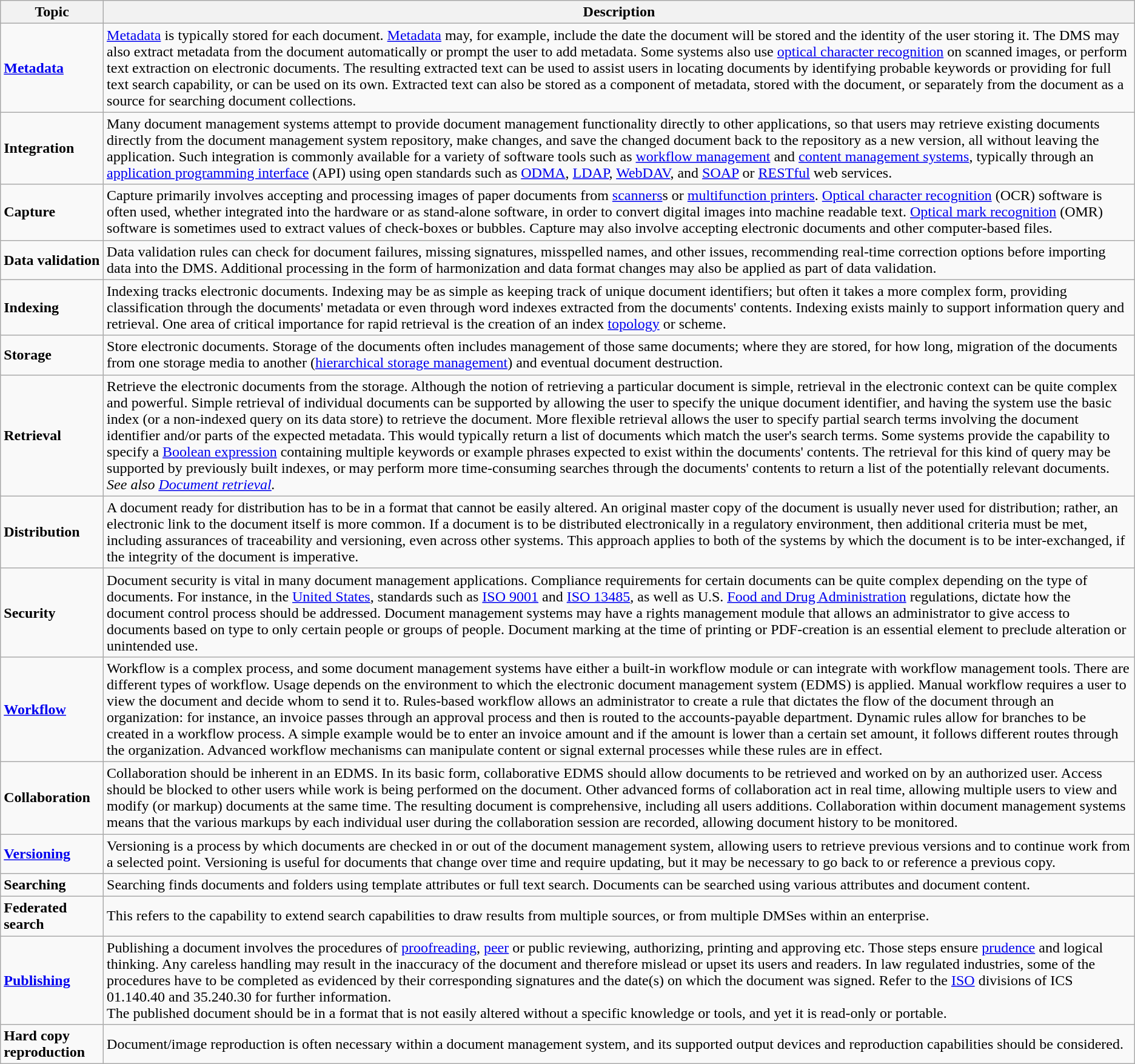<table class="wikitable" document management system (section):>
<tr>
<th>Topic</th>
<th>Description</th>
</tr>
<tr>
<td><strong><a href='#'>Metadata</a></strong></td>
<td><a href='#'>Metadata</a> is typically stored for each document. <a href='#'>Metadata</a> may, for example, include the date the document will be stored and the identity of the user storing it. The DMS may also extract metadata from the document automatically or prompt the user to add metadata. Some systems also use <a href='#'>optical character recognition</a> on scanned images, or perform text extraction on electronic documents. The resulting extracted text can be used to assist users in locating documents by identifying probable keywords or providing for full text search capability, or can be used on its own. Extracted text can also be stored as a component of metadata, stored with the document, or separately from the document as a source for searching document collections.</td>
</tr>
<tr>
<td><strong>Integration</strong></td>
<td>Many document management systems attempt to provide document management functionality directly to other applications, so that users may retrieve existing documents directly from the document management system repository, make changes, and save the changed document back to the repository as a new version, all without leaving the application. Such integration is commonly available for a variety of software tools such as <a href='#'>workflow management</a> and <a href='#'>content management systems</a>, typically through an <a href='#'>application programming interface</a> (API) using open standards such as <a href='#'>ODMA</a>, <a href='#'>LDAP</a>, <a href='#'>WebDAV</a>, and <a href='#'>SOAP</a> or <a href='#'>RESTful</a> web services.</td>
</tr>
<tr>
<td><strong>Capture</strong></td>
<td>Capture primarily involves accepting and processing images of paper documents from <a href='#'>scanners</a>s or <a href='#'>multifunction printers</a>. <a href='#'>Optical character recognition</a> (OCR) software is often used, whether integrated into the hardware or as stand-alone software, in order to convert digital images into machine readable text. <a href='#'>Optical mark recognition</a> (OMR) software is sometimes used to extract values of check-boxes or bubbles. Capture may also involve accepting electronic documents and other computer-based files.</td>
</tr>
<tr>
<td><strong>Data validation</strong></td>
<td>Data validation rules can check for document failures, missing signatures, misspelled names, and other issues, recommending real-time correction options before importing data into the DMS. Additional processing in the form of harmonization and data format changes may also be applied as part of data validation.</td>
</tr>
<tr>
<td><strong>Indexing</strong></td>
<td>Indexing tracks electronic documents. Indexing may be as simple as keeping track of unique document identifiers; but often it takes a more complex form, providing classification through the documents' metadata or even through word indexes extracted from the documents' contents. Indexing exists mainly to support information query and retrieval. One area of critical importance for rapid retrieval is the creation of an index <a href='#'>topology</a> or scheme.</td>
</tr>
<tr>
<td><strong>Storage</strong></td>
<td>Store electronic documents. Storage of the documents often includes management of those same documents; where they are stored, for how long, migration of the documents from one storage media to another (<a href='#'>hierarchical storage management</a>) and eventual document destruction.</td>
</tr>
<tr>
<td><strong>Retrieval</strong></td>
<td>Retrieve the electronic documents from the storage. Although the notion of retrieving a particular document is simple, retrieval in the electronic context can be quite complex and powerful. Simple retrieval of individual documents can be supported by allowing the user to specify the unique document identifier, and having the system use the basic index (or a non-indexed query on its data store) to retrieve the document. More flexible retrieval allows the user to specify partial search terms involving the document identifier and/or parts of the expected metadata. This would typically return a list of documents which match the user's search terms. Some systems provide the capability to specify a <a href='#'>Boolean expression</a> containing multiple keywords or example phrases expected to exist within the documents' contents. The retrieval for this kind of query may be supported by previously built indexes, or may perform more time-consuming searches through the documents' contents to return a list of the potentially relevant documents. <em>See also <a href='#'>Document retrieval</a>.</em></td>
</tr>
<tr>
<td><strong>Distribution</strong></td>
<td>A document ready for distribution has to be in a format that cannot be easily altered. An original master copy of the document is usually never used for distribution; rather, an electronic link to the document itself is more common. If a document is to be distributed electronically in a regulatory environment, then additional criteria must be met, including assurances of traceability and versioning, even across other systems. This approach applies to both of the systems by which the document is to be inter-exchanged, if the integrity of the document is imperative.</td>
</tr>
<tr>
<td><strong>Security</strong></td>
<td>Document security is vital in many document management applications. Compliance requirements for certain documents can be quite complex depending on the type of documents. For instance, in the <a href='#'>United States</a>, standards such as <a href='#'>ISO 9001</a> and <a href='#'>ISO 13485</a>, as well as U.S. <a href='#'>Food and Drug Administration</a> regulations, dictate how the document control process should be addressed. Document management systems may have a rights management module that allows an administrator to give access to documents based on type to only certain people or groups of people. Document marking at the time of printing or PDF-creation is an essential element to preclude alteration or unintended use.</td>
</tr>
<tr>
<td><strong><a href='#'>Workflow</a></strong></td>
<td>Workflow is a complex process, and some document management systems have either a built-in workflow module or can integrate with workflow management tools. There are different types of workflow. Usage depends on the environment to which the electronic document management system (EDMS) is applied. Manual workflow requires a user to view the document and decide whom to send it to. Rules-based workflow allows an administrator to create a rule that dictates the flow of the document through an organization: for instance, an invoice passes through an approval process and then is routed to the accounts-payable department. Dynamic rules allow for branches to be created in a workflow process. A simple example would be to enter an invoice amount and if the amount is lower than a certain set amount, it follows different routes through the organization. Advanced workflow mechanisms can manipulate content or signal external processes while these rules are in effect.</td>
</tr>
<tr>
<td><strong>Collaboration</strong></td>
<td>Collaboration should be inherent in an EDMS. In its basic form, collaborative EDMS should allow documents to be retrieved and worked on by an authorized user. Access should be blocked to other users while work is being performed on the document. Other advanced forms of collaboration act in real time, allowing multiple users to view and modify (or markup) documents at the same time. The resulting document is comprehensive, including all users additions. Collaboration within document management systems means that the various markups by each individual user during the collaboration session are recorded, allowing document history to be monitored.</td>
</tr>
<tr>
<td><strong><a href='#'>Versioning</a></strong></td>
<td>Versioning is a process by which documents are checked in or out of the document management system, allowing users to retrieve previous versions and to continue work from a selected point. Versioning is useful for documents that change over time and require updating, but it may be necessary to go back to or reference a previous copy.</td>
</tr>
<tr>
<td><strong>Searching</strong></td>
<td>Searching finds documents and folders using template attributes or full text search. Documents can be searched using various attributes and document content.</td>
</tr>
<tr>
<td><strong>Federated search</strong></td>
<td>This refers to the capability to extend search capabilities to draw results from multiple sources, or from multiple DMSes within an enterprise.</td>
</tr>
<tr>
<td><strong><a href='#'>Publishing</a></strong></td>
<td>Publishing a document involves the procedures of <a href='#'>proofreading</a>, <a href='#'>peer</a> or public reviewing, authorizing, printing and approving etc. Those steps ensure <a href='#'>prudence</a> and logical thinking. Any careless handling may result in the inaccuracy of the document and therefore mislead or upset its users and readers. In law regulated industries, some of the procedures have to be completed as evidenced by their corresponding signatures and the date(s) on which the document was signed. Refer to the <a href='#'>ISO</a> divisions of ICS 01.140.40 and 35.240.30 for further information.<br>The published document should be in a format that is not easily altered without a specific knowledge or tools, and yet it is read-only or portable.</td>
</tr>
<tr>
<td><strong>Hard copy reproduction</strong></td>
<td>Document/image reproduction is often necessary within a document management system, and its supported output devices and reproduction capabilities should be considered.</td>
</tr>
</table>
